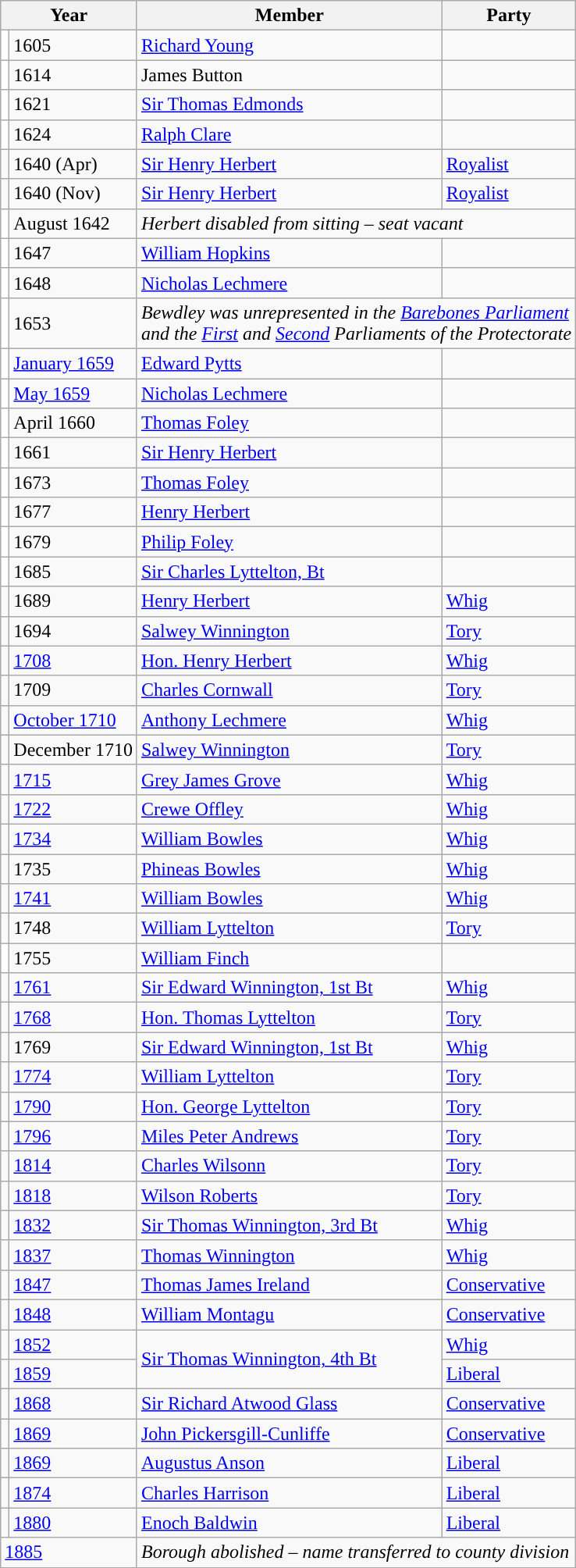<table class="wikitable">
<tr>
<th colspan="2">Year</th>
<th>Member</th>
<th>Party</th>
</tr>
<tr>
<td style="color:inherit;background-color: white"></td>
<td>1605</td>
<td><a href='#'>Richard Young</a></td>
<td></td>
</tr>
<tr>
<td style="color:inherit;background-color: white"></td>
<td>1614</td>
<td>James Button</td>
<td></td>
</tr>
<tr>
<td style="color:inherit;background-color: white"></td>
<td>1621</td>
<td><a href='#'>Sir Thomas Edmonds</a></td>
<td> </td>
</tr>
<tr>
<td style="color:inherit;background-color: white"></td>
<td>1624</td>
<td><a href='#'>Ralph Clare</a></td>
<td></td>
</tr>
<tr>
<td style="color:inherit;background-color: "></td>
<td>1640 (Apr)</td>
<td><a href='#'>Sir Henry Herbert</a></td>
<td><a href='#'>Royalist</a></td>
</tr>
<tr>
<td style="color:inherit;background-color: "></td>
<td>1640 (Nov)</td>
<td><a href='#'>Sir Henry Herbert</a></td>
<td><a href='#'>Royalist</a></td>
</tr>
<tr>
<td style="color:inherit;background-color: white"></td>
<td>August 1642</td>
<td colspan="2"><em>Herbert disabled from sitting – seat vacant</em></td>
</tr>
<tr>
<td style="color:inherit;background-color: white"></td>
<td>1647</td>
<td><a href='#'>William Hopkins</a></td>
<td></td>
</tr>
<tr>
<td style="color:inherit;background-color: white"></td>
<td>1648</td>
<td><a href='#'>Nicholas Lechmere</a></td>
<td></td>
</tr>
<tr>
<td style="color:inherit;background-color: white"></td>
<td>1653</td>
<td colspan="2"><em>Bewdley was unrepresented in the <a href='#'>Barebones Parliament</a><br>and the <a href='#'>First</a> and <a href='#'>Second</a> Parliaments of the Protectorate</em></td>
</tr>
<tr>
<td style="color:inherit;background-color: white"></td>
<td><a href='#'>January 1659</a></td>
<td><a href='#'>Edward Pytts</a></td>
<td></td>
</tr>
<tr>
<td style="color:inherit;background-color: white"></td>
<td><a href='#'>May 1659</a></td>
<td><a href='#'>Nicholas Lechmere</a></td>
<td></td>
</tr>
<tr>
<td style="color:inherit;background-color: white"></td>
<td>April 1660</td>
<td><a href='#'>Thomas Foley</a></td>
<td></td>
</tr>
<tr>
<td style="color:inherit;background-color: white"></td>
<td>1661</td>
<td><a href='#'>Sir Henry Herbert</a></td>
<td></td>
</tr>
<tr>
<td style="color:inherit;background-color: white"></td>
<td>1673</td>
<td><a href='#'>Thomas Foley</a></td>
<td></td>
</tr>
<tr>
<td style="color:inherit;background-color: white"></td>
<td>1677</td>
<td><a href='#'>Henry Herbert</a></td>
<td></td>
</tr>
<tr>
<td style="color:inherit;background-color: white"></td>
<td>1679</td>
<td><a href='#'>Philip Foley</a></td>
<td></td>
</tr>
<tr>
<td style="color:inherit;background-color: white"></td>
<td>1685</td>
<td><a href='#'>Sir Charles Lyttelton, Bt</a></td>
<td></td>
</tr>
<tr>
<td style="color:inherit;background-color: "></td>
<td>1689</td>
<td><a href='#'>Henry Herbert</a></td>
<td><a href='#'>Whig</a></td>
</tr>
<tr>
<td style="color:inherit;background-color: "></td>
<td>1694</td>
<td><a href='#'>Salwey Winnington</a></td>
<td><a href='#'>Tory</a></td>
</tr>
<tr>
<td style="color:inherit;background-color: "></td>
<td><a href='#'>1708</a></td>
<td><a href='#'>Hon. Henry Herbert</a></td>
<td><a href='#'>Whig</a></td>
</tr>
<tr>
<td style="color:inherit;background-color: "></td>
<td>1709</td>
<td><a href='#'>Charles Cornwall</a></td>
<td><a href='#'>Tory</a></td>
</tr>
<tr>
<td style="color:inherit;background-color: "></td>
<td><a href='#'>October 1710</a></td>
<td><a href='#'>Anthony Lechmere</a></td>
<td><a href='#'>Whig</a></td>
</tr>
<tr>
<td style="color:inherit;background-color: "></td>
<td>December 1710</td>
<td><a href='#'>Salwey Winnington</a></td>
<td><a href='#'>Tory</a></td>
</tr>
<tr>
<td style="color:inherit;background-color: "></td>
<td><a href='#'>1715</a></td>
<td><a href='#'>Grey James Grove</a></td>
<td><a href='#'>Whig</a></td>
</tr>
<tr>
<td style="color:inherit;background-color: "></td>
<td><a href='#'>1722</a></td>
<td><a href='#'>Crewe Offley</a></td>
<td><a href='#'>Whig</a></td>
</tr>
<tr>
<td style="color:inherit;background-color: "></td>
<td><a href='#'>1734</a></td>
<td><a href='#'>William Bowles</a></td>
<td><a href='#'>Whig</a></td>
</tr>
<tr>
<td style="color:inherit;background-color: "></td>
<td>1735</td>
<td><a href='#'>Phineas Bowles</a></td>
<td><a href='#'>Whig</a></td>
</tr>
<tr>
<td style="color:inherit;background-color: "></td>
<td><a href='#'>1741</a></td>
<td><a href='#'>William Bowles</a></td>
<td><a href='#'>Whig</a></td>
</tr>
<tr>
<td style="color:inherit;background-color: "></td>
<td>1748</td>
<td><a href='#'>William Lyttelton</a></td>
<td><a href='#'>Tory</a></td>
</tr>
<tr>
<td style="color:inherit;background-color: white"></td>
<td>1755</td>
<td><a href='#'>William Finch</a></td>
<td></td>
</tr>
<tr>
<td style="color:inherit;background-color: "></td>
<td><a href='#'>1761</a></td>
<td><a href='#'>Sir Edward Winnington, 1st Bt</a></td>
<td><a href='#'>Whig</a></td>
</tr>
<tr>
<td style="color:inherit;background-color: "></td>
<td><a href='#'>1768</a></td>
<td><a href='#'>Hon. Thomas Lyttelton</a></td>
<td><a href='#'>Tory</a></td>
</tr>
<tr>
<td style="color:inherit;background-color: "></td>
<td>1769</td>
<td><a href='#'>Sir Edward Winnington, 1st Bt</a></td>
<td><a href='#'>Whig</a></td>
</tr>
<tr>
<td style="color:inherit;background-color: "></td>
<td><a href='#'>1774</a></td>
<td><a href='#'>William Lyttelton</a></td>
<td><a href='#'>Tory</a></td>
</tr>
<tr>
<td style="color:inherit;background-color: "></td>
<td><a href='#'>1790</a></td>
<td><a href='#'>Hon. George Lyttelton</a></td>
<td><a href='#'>Tory</a></td>
</tr>
<tr>
<td style="color:inherit;background-color: "></td>
<td><a href='#'>1796</a></td>
<td><a href='#'>Miles Peter Andrews</a></td>
<td><a href='#'>Tory</a></td>
</tr>
<tr>
<td style="color:inherit;background-color: "></td>
<td><a href='#'>1814</a></td>
<td><a href='#'>Charles Wilsonn</a></td>
<td><a href='#'>Tory</a></td>
</tr>
<tr>
<td style="color:inherit;background-color: "></td>
<td><a href='#'>1818</a></td>
<td><a href='#'>Wilson Roberts</a></td>
<td><a href='#'>Tory</a></td>
</tr>
<tr>
<td style="color:inherit;background-color: "></td>
<td><a href='#'>1832</a></td>
<td><a href='#'>Sir Thomas Winnington, 3rd Bt</a></td>
<td><a href='#'>Whig</a></td>
</tr>
<tr>
<td style="color:inherit;background-color: "></td>
<td><a href='#'>1837</a></td>
<td><a href='#'>Thomas Winnington</a></td>
<td><a href='#'>Whig</a></td>
</tr>
<tr>
<td style="color:inherit;background-color: "></td>
<td><a href='#'>1847</a></td>
<td><a href='#'>Thomas James Ireland</a></td>
<td><a href='#'>Conservative</a></td>
</tr>
<tr>
<td style="color:inherit;background-color: "></td>
<td><a href='#'>1848</a></td>
<td><a href='#'>William Montagu</a></td>
<td><a href='#'>Conservative</a></td>
</tr>
<tr>
<td style="color:inherit;background-color: "></td>
<td><a href='#'>1852</a></td>
<td rowspan=2><a href='#'>Sir Thomas Winnington, 4th Bt</a></td>
<td><a href='#'>Whig</a></td>
</tr>
<tr>
<td style="color:inherit;background-color: "></td>
<td><a href='#'>1859</a></td>
<td><a href='#'>Liberal</a></td>
</tr>
<tr>
<td style="color:inherit;background-color: "></td>
<td><a href='#'>1868</a></td>
<td><a href='#'>Sir Richard Atwood Glass</a></td>
<td><a href='#'>Conservative</a></td>
</tr>
<tr>
<td style="color:inherit;background-color: "></td>
<td><a href='#'>1869</a></td>
<td><a href='#'>John Pickersgill-Cunliffe</a></td>
<td><a href='#'>Conservative</a></td>
</tr>
<tr>
<td style="color:inherit;background-color: "></td>
<td><a href='#'>1869</a></td>
<td><a href='#'>Augustus Anson</a></td>
<td><a href='#'>Liberal</a></td>
</tr>
<tr>
<td style="color:inherit;background-color: "></td>
<td><a href='#'>1874</a></td>
<td><a href='#'>Charles Harrison</a></td>
<td><a href='#'>Liberal</a></td>
</tr>
<tr>
<td style="color:inherit;background-color: "></td>
<td><a href='#'>1880</a></td>
<td><a href='#'>Enoch Baldwin</a></td>
<td><a href='#'>Liberal</a></td>
</tr>
<tr>
<td colspan="2"><a href='#'>1885</a></td>
<td colspan="2"><em>Borough abolished – name transferred to county division</em></td>
</tr>
</table>
